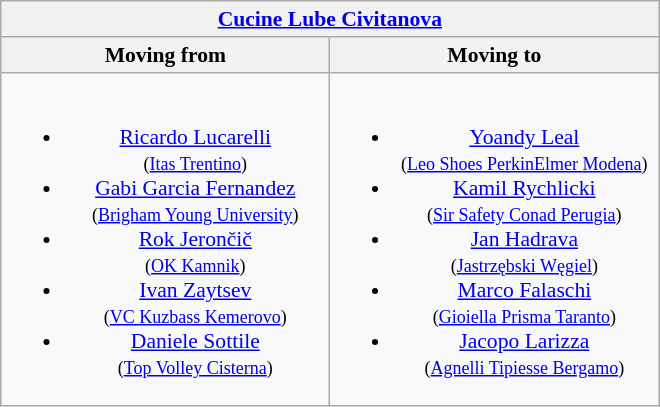<table class="wikitable collapsible collapsed" style="font-size:90%; text-align:center">
<tr>
<th colspan=2 style="width:30em"><a href='#'>Cucine Lube Civitanova</a></th>
</tr>
<tr>
<th width="50%">Moving from</th>
<th width="50%">Moving to</th>
</tr>
<tr>
<td valign=top><br><ul><li> <a href='#'>Ricardo Lucarelli</a><br><small>(<a href='#'>Itas Trentino</a>)</small></li><li> <a href='#'>Gabi Garcia Fernandez</a><br><small>(<a href='#'>Brigham Young University</a>)</small></li><li> <a href='#'>Rok Jerončič</a><br><small>(<a href='#'>OK Kamnik</a>)</small></li><li> <a href='#'>Ivan Zaytsev</a><br><small>(<a href='#'>VC Kuzbass Kemerovo</a>)</small></li><li> <a href='#'>Daniele Sottile</a><br><small>(<a href='#'>Top Volley Cisterna</a>)</small></li></ul></td>
<td valign=top><br><ul><li> <a href='#'>Yoandy Leal</a><br><small>(<a href='#'>Leo Shoes PerkinElmer Modena</a>)</small></li><li> <a href='#'>Kamil Rychlicki</a><br><small>(<a href='#'>Sir Safety Conad Perugia</a>)</small></li><li> <a href='#'>Jan Hadrava</a><br><small>(<a href='#'>Jastrzębski Węgiel</a>)</small></li><li> <a href='#'>Marco Falaschi</a><br><small>(<a href='#'>Gioiella Prisma Taranto</a>)</small></li><li> <a href='#'>Jacopo Larizza</a><br><small>(<a href='#'>Agnelli Tipiesse Bergamo</a>)</small></li></ul></td>
</tr>
</table>
